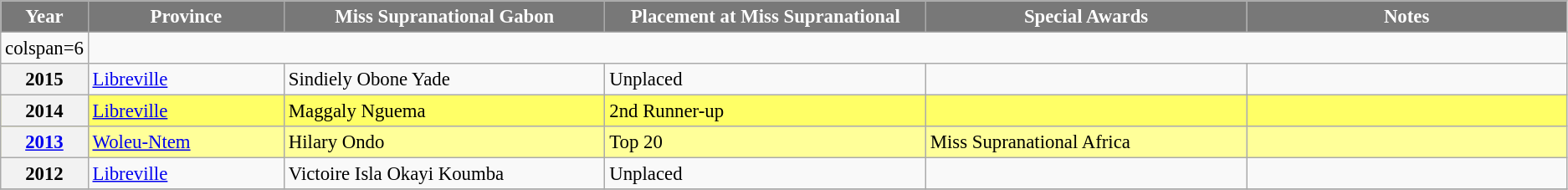<table class="wikitable " style="font-size: 95%;">
<tr>
<th width="60" style="background-color:#787878;color:#FFFFFF;">Year</th>
<th width="150" style="background-color:#787878;color:#FFFFFF;">Province</th>
<th width="250" style="background-color:#787878;color:#FFFFFF;">Miss Supranational Gabon</th>
<th width="250" style="background-color:#787878;color:#FFFFFF;">Placement at Miss Supranational</th>
<th width="250" style="background-color:#787878;color:#FFFFFF;">Special Awards</th>
<th width="250" style="background-color:#787878;color:#FFFFFF;">Notes</th>
</tr>
<tr>
<td>colspan=6 </td>
</tr>
<tr>
<th>2015</th>
<td><a href='#'>Libreville</a></td>
<td>Sindiely Obone Yade</td>
<td>Unplaced</td>
<td></td>
<td></td>
</tr>
<tr style="background-color:#FFFF66; ">
<th>2014</th>
<td><a href='#'>Libreville</a></td>
<td>Maggaly Nguema</td>
<td>2nd Runner-up</td>
<td></td>
<td></td>
</tr>
<tr style="background-color:#FFFF99;">
<th><a href='#'>2013</a></th>
<td><a href='#'>Woleu-Ntem</a></td>
<td>Hilary Ondo</td>
<td>Top 20</td>
<td>Miss Supranational Africa</td>
<td></td>
</tr>
<tr>
<th>2012</th>
<td><a href='#'>Libreville</a></td>
<td>Victoire Isla Okayi Koumba</td>
<td>Unplaced</td>
<td></td>
<td></td>
</tr>
<tr>
</tr>
</table>
